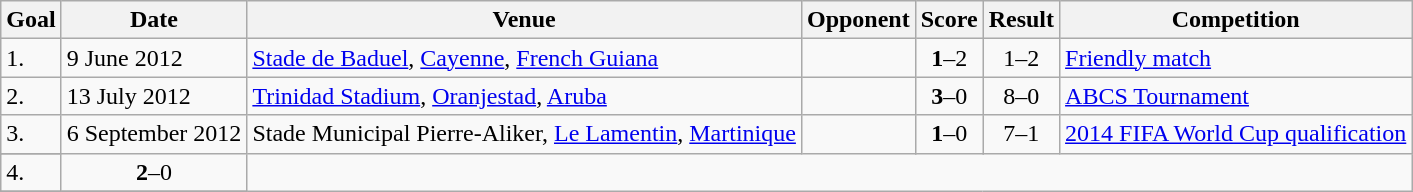<table class="wikitable collapsible">
<tr>
<th>Goal</th>
<th>Date</th>
<th>Venue</th>
<th>Opponent</th>
<th>Score</th>
<th>Result</th>
<th>Competition</th>
</tr>
<tr>
<td>1.</td>
<td>9 June 2012</td>
<td><a href='#'>Stade de Baduel</a>, <a href='#'>Cayenne</a>, <a href='#'>French Guiana</a></td>
<td></td>
<td style="text-align:center;"><strong>1</strong>–2</td>
<td style="text-align:center;">1–2</td>
<td><a href='#'>Friendly match</a></td>
</tr>
<tr>
<td>2.</td>
<td>13 July 2012</td>
<td><a href='#'>Trinidad Stadium</a>, <a href='#'>Oranjestad</a>, <a href='#'>Aruba</a></td>
<td></td>
<td style="text-align:center;"><strong>3</strong>–0</td>
<td style="text-align:center;">8–0</td>
<td><a href='#'>ABCS Tournament</a></td>
</tr>
<tr>
<td>3.</td>
<td rowspan=2>6 September 2012</td>
<td rowspan=2>Stade Municipal Pierre-Aliker, <a href='#'>Le Lamentin</a>, <a href='#'>Martinique</a></td>
<td rowspan=2></td>
<td style="text-align:center;"><strong>1</strong>–0</td>
<td rowspan=2 style="text-align:center;">7–1</td>
<td rowspan=2><a href='#'>2014 FIFA World Cup qualification</a></td>
</tr>
<tr>
</tr>
<tr>
<td>4.</td>
<td style="text-align:center;"><strong>2</strong>–0</td>
</tr>
<tr>
</tr>
</table>
